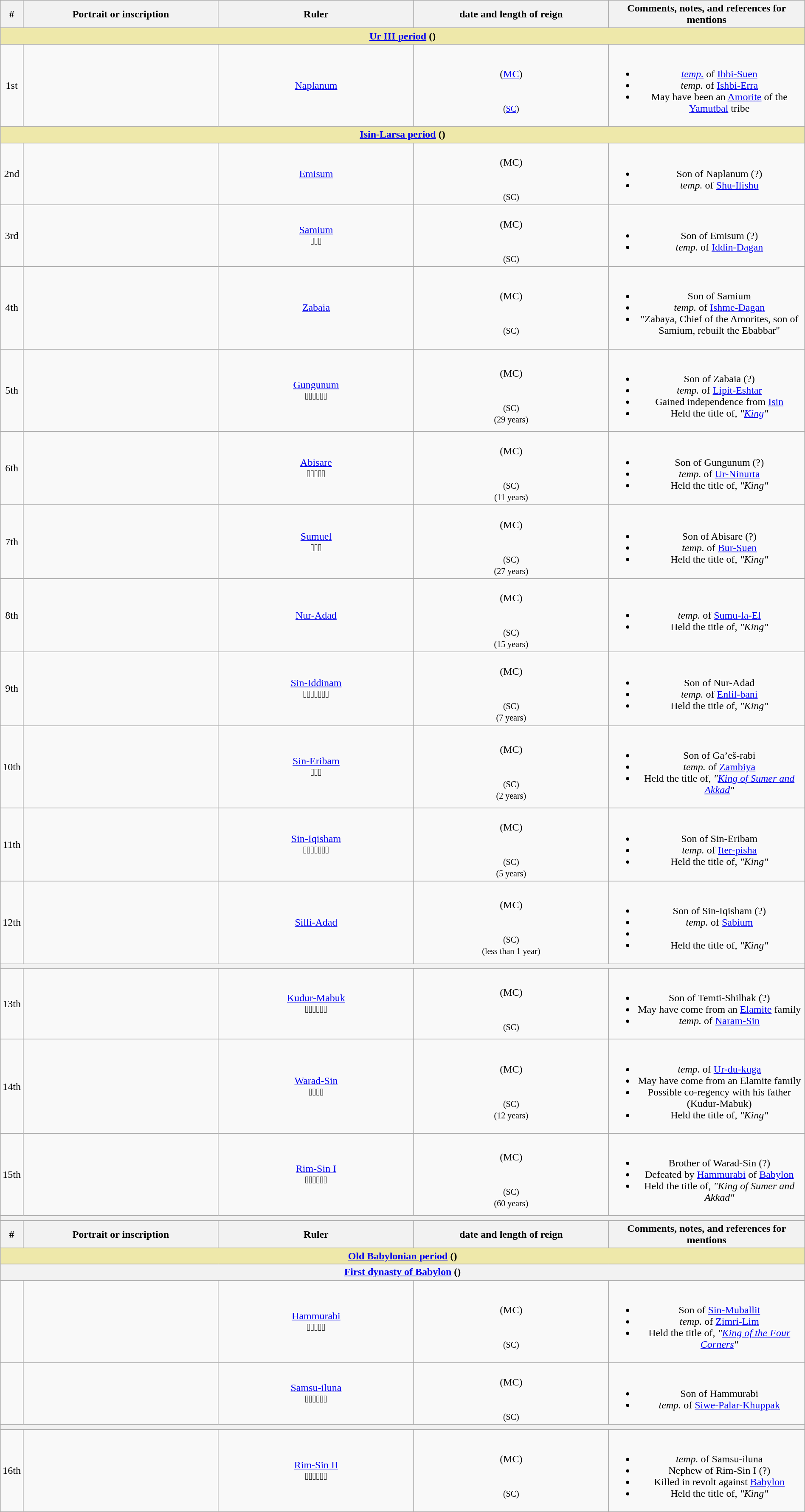<table class="wikitable"border="1"style="width:100%;text-align:center">
<tr>
<th width="1%">#</th>
<th width="24.75%">Portrait or inscription</th>
<th width="24.75%">Ruler</th>
<th width="24.75%"> date and length of reign</th>
<th width="24.75%">Comments, notes, and references for mentions</th>
</tr>
<tr>
<td colspan="5"align="center"style="background-color:palegoldenrod"><strong><a href='#'>Ur III period</a> ()</strong></td>
</tr>
<tr>
<td>1st</td>
<td></td>
<td><a href='#'>Naplanum</a></td>
<td><br>(<a href='#'>MC</a>)<br><br><small><br>(<a href='#'>SC</a>)</small></td>
<td><br><ul><li><em><a href='#'>temp.</a></em> of <a href='#'>Ibbi-Suen</a></li><li><em>temp.</em> of <a href='#'>Ishbi-Erra</a></li><li>May have been an <a href='#'>Amorite</a> of the <a href='#'>Yamutbal</a> tribe</li></ul></td>
</tr>
<tr>
<td colspan="5"align="center"style="background-color:palegoldenrod"><strong><a href='#'>Isin-Larsa period</a> ()</strong></td>
</tr>
<tr>
<td>2nd</td>
<td></td>
<td><a href='#'>Emisum</a></td>
<td><br>(MC)<br><br><small><br>(SC)</small></td>
<td><br><ul><li>Son of Naplanum (?)</li><li><em>temp.</em> of <a href='#'>Shu-Ilishu</a></li></ul></td>
</tr>
<tr>
<td>3rd</td>
<td></td>
<td><a href='#'>Samium</a><br>𒊓𒈪𒌝</td>
<td><br>(MC)<br><br><small><br>(SC)</small></td>
<td><br><ul><li>Son of Emisum (?)</li><li><em>temp.</em> of <a href='#'>Iddin-Dagan</a></li></ul></td>
</tr>
<tr>
<td>4th</td>
<td></td>
<td><a href='#'>Zabaia</a></td>
<td><br>(MC)<br><br><small><br>(SC)</small></td>
<td><br><ul><li>Son of Samium</li><li><em>temp.</em> of <a href='#'>Ishme-Dagan</a></li><li>"Zabaya, Chief of the Amorites, son of Samium, rebuilt the Ebabbar"</li></ul></td>
</tr>
<tr>
<td>5th</td>
<td></td>
<td><a href='#'>Gungunum</a><br>𒀭𒄖𒌦𒄖𒉡𒌝</td>
<td><br>(MC)<br><br><small><br>(SC)<br>(29 years)</small></td>
<td><br><ul><li>Son of Zabaia (?)</li><li><em>temp.</em> of <a href='#'>Lipit-Eshtar</a></li><li>Gained independence from <a href='#'>Isin</a></li><li>Held the title of, <em>"<a href='#'>King</a>"</em></li></ul></td>
</tr>
<tr>
<td>6th</td>
<td></td>
<td><a href='#'>Abisare</a><br>𒀀𒉈𒊓𒊑𒂊</td>
<td><br>(MC)<br><br><small><br>(SC)<br>(11 years)</small></td>
<td><br><ul><li>Son of Gungunum (?)</li><li><em>temp.</em> of <a href='#'>Ur-Ninurta</a></li><li>Held the title of, <em>"King"</em></li></ul></td>
</tr>
<tr>
<td>7th</td>
<td></td>
<td><a href='#'>Sumuel</a><br>𒋢𒈬𒀭</td>
<td><br>(MC)<br><br><small><br>(SC)<br>(27 years)</small></td>
<td><br><ul><li>Son of Abisare (?)</li><li><em>temp.</em> of <a href='#'>Bur-Suen</a></li><li>Held the title of, <em>"King"</em></li></ul></td>
</tr>
<tr>
<td>8th</td>
<td></td>
<td><a href='#'>Nur-Adad</a></td>
<td><br>(MC)<br><br><small><br>(SC)<br>(15 years)</small></td>
<td><br><ul><li><em>temp.</em> of <a href='#'>Sumu-la-El</a></li><li>Held the title of, <em>"King"</em></li></ul></td>
</tr>
<tr>
<td>9th</td>
<td></td>
<td><a href='#'>Sin-Iddinam</a><br>𒀭𒂗𒍪𒄿𒁷𒈾𒄠</td>
<td><br>(MC)<br><br><small><br>(SC)<br>(7 years)</small></td>
<td><br><ul><li>Son of Nur-Adad</li><li><em>temp.</em> of <a href='#'>Enlil-bani</a></li><li>Held the title of, <em>"King"</em></li></ul></td>
</tr>
<tr>
<td>10th</td>
<td></td>
<td><a href='#'>Sin-Eribam</a><br>𒋢𒈬𒀭</td>
<td><br>(MC)<br><br><small><br>(SC)<br>(2 years)</small></td>
<td><br><ul><li>Son of Ga’eš-rabi</li><li><em>temp.</em> of <a href='#'>Zambiya</a></li><li>Held the title of, <em>"<a href='#'>King of Sumer and Akkad</a>"</em></li></ul></td>
</tr>
<tr>
<td>11th</td>
<td></td>
<td><a href='#'>Sin-Iqisham</a><br>𒀭𒂗𒍪𒄿𒆠𒊭𒄠</td>
<td><br>(MC)<br><br><small><br>(SC)<br>(5 years)</small></td>
<td><br><ul><li>Son of Sin-Eribam</li><li><em>temp.</em> of <a href='#'>Iter-pisha</a></li><li>Held the title of, <em>"King"</em></li></ul></td>
</tr>
<tr>
<td>12th</td>
<td></td>
<td><a href='#'>Silli-Adad</a></td>
<td><br>(MC)<br><br><small><br>(SC)<br>(less than 1 year)</small></td>
<td><br><ul><li>Son of Sin-Iqisham (?)</li><li><em>temp.</em> of <a href='#'>Sabium</a></li><li></li><li>Held the title of, <em>"King"</em></li></ul></td>
</tr>
<tr>
<th colspan="5"></th>
</tr>
<tr>
<td>13th</td>
<td></td>
<td><a href='#'>Kudur-Mabuk</a><br>𒆪𒁺𒌨𒈠𒁍𒊌</td>
<td><br>(MC)<br><br><small><br>(SC)</small></td>
<td><br><ul><li>Son of Temti-Shilhak (?)</li><li>May have come from an <a href='#'>Elamite</a> family</li><li><em>temp.</em> of <a href='#'>Naram-Sin</a></li></ul></td>
</tr>
<tr>
<td>14th</td>
<td></td>
<td><a href='#'>Warad-Sin</a><br>𒀴𒀭𒂗𒍪</td>
<td><br>(MC)<br><br><small><br>(SC)<br>(12 years)</small></td>
<td><br><ul><li><em>temp.</em> of <a href='#'>Ur-du-kuga</a></li><li>May have come from an Elamite family</li><li>Possible co-regency with his father (Kudur-Mabuk)</li><li>Held the title of, <em>"King"</em></li></ul></td>
</tr>
<tr>
<td>15th</td>
<td></td>
<td><a href='#'>Rim-Sin I</a><br>𒀭𒊑𒅎𒀭𒂗𒍪</td>
<td><br>(MC)<br><br><small><br>(SC)<br>(60 years)</small></td>
<td><br><ul><li>Brother of Warad-Sin (?)</li><li>Defeated by <a href='#'>Hammurabi</a> of <a href='#'>Babylon</a></li><li>Held the title of, <em>"King of Sumer and Akkad"</em></li></ul></td>
</tr>
<tr>
<th colspan="5"></th>
</tr>
<tr>
<th width="1%">#</th>
<th width="24.75%">Portrait or inscription</th>
<th width="24.75%">Ruler</th>
<th width="24.75%"> date and length of reign</th>
<th width="24.75%">Comments, notes, and references for mentions</th>
</tr>
<tr>
<td colspan="5"align="center"style="background-color:palegoldenrod"><strong><a href='#'>Old Babylonian period</a> ()</strong></td>
</tr>
<tr>
<th colspan="5"><a href='#'>First dynasty of Babylon</a> ()</th>
</tr>
<tr>
<td></td>
<td></td>
<td><a href='#'>Hammurabi</a><br>𒄩𒄠𒈬𒊏𒁉</td>
<td><br>(MC)<br><br><small><br>(SC)</small></td>
<td><br><ul><li>Son of <a href='#'>Sin-Muballit</a></li><li><em>temp.</em> of <a href='#'>Zimri-Lim</a></li><li>Held the title of, <em>"<a href='#'>King of the Four Corners</a>"</em></li></ul></td>
</tr>
<tr>
<td></td>
<td></td>
<td><a href='#'>Samsu-iluna</a><br>𒊓𒄠𒋢𒄿𒇻𒈾</td>
<td><br>(MC)<br><br><small><br>(SC)</small></td>
<td><br><ul><li>Son of Hammurabi</li><li><em>temp.</em> of <a href='#'>Siwe-Palar-Khuppak</a></li></ul></td>
</tr>
<tr>
<th colspan="5"></th>
</tr>
<tr>
<td>16th</td>
<td></td>
<td><a href='#'>Rim-Sin II</a><br>𒀭𒊑𒅎𒀭𒂗𒍪</td>
<td><br>(MC)<br><br><small><br>(SC)</small></td>
<td><br><ul><li><em>temp.</em> of Samsu-iluna</li><li>Nephew of Rim-Sin I (?)</li><li>Killed in revolt against <a href='#'>Babylon</a></li><li>Held the title of, <em>"King"</em></li></ul></td>
</tr>
</table>
